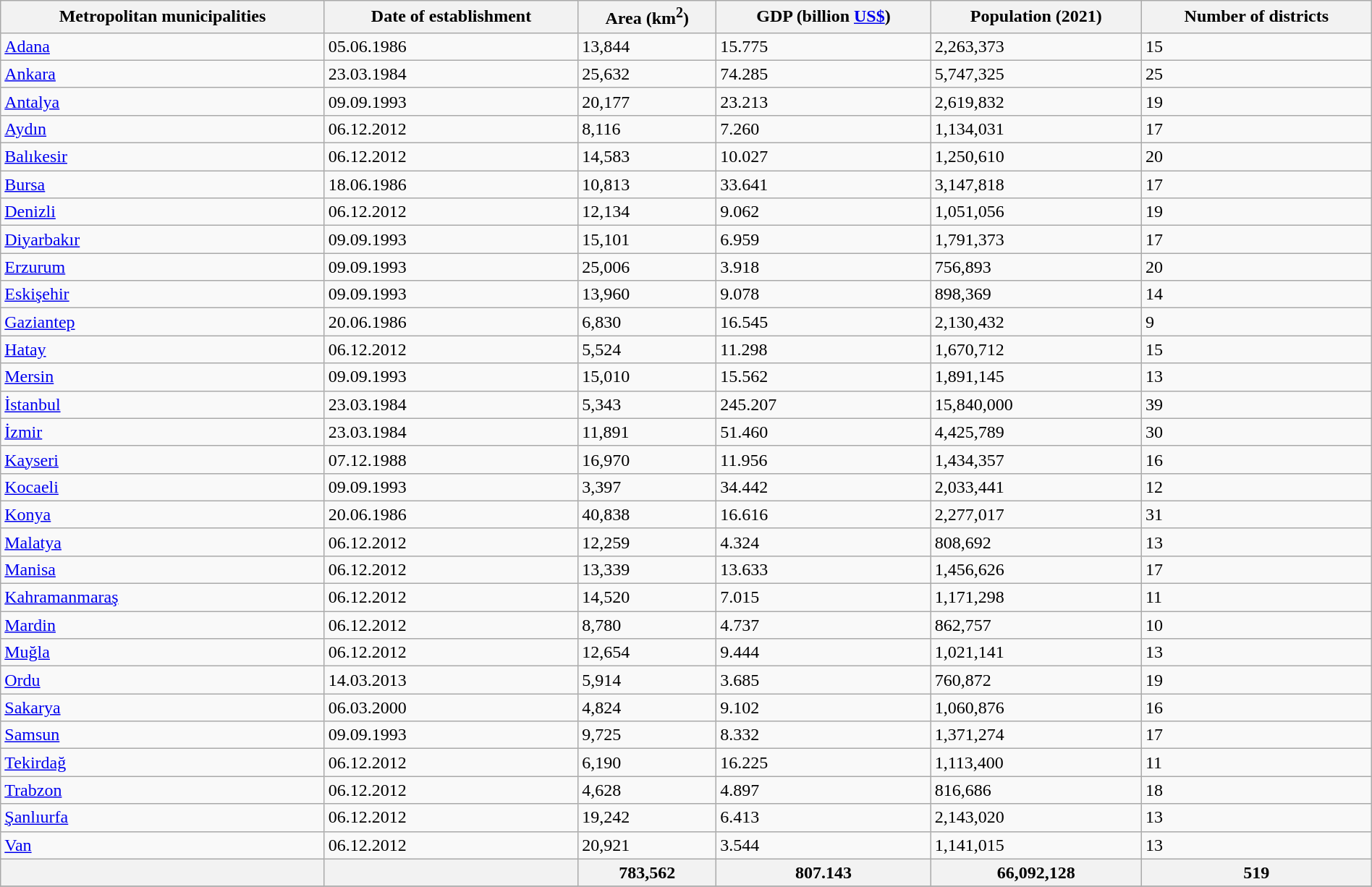<table class="sortable wikitable" width="100%">
<tr>
<th>Metropolitan municipalities</th>
<th>Date of establishment</th>
<th>Area (km<sup>2</sup>)</th>
<th>GDP (billion <a href='#'>US$</a>)</th>
<th>Population (2021)</th>
<th>Number of districts</th>
</tr>
<tr>
<td><a href='#'>Adana</a></td>
<td>05.06.1986</td>
<td>13,844</td>
<td>15.775</td>
<td>2,263,373</td>
<td>15</td>
</tr>
<tr>
<td><a href='#'>Ankara</a></td>
<td>23.03.1984</td>
<td>25,632</td>
<td>74.285</td>
<td>5,747,325</td>
<td>25</td>
</tr>
<tr>
<td><a href='#'>Antalya</a></td>
<td>09.09.1993</td>
<td>20,177</td>
<td>23.213</td>
<td>2,619,832</td>
<td>19</td>
</tr>
<tr>
<td><a href='#'>Aydın</a></td>
<td>06.12.2012</td>
<td>8,116</td>
<td>7.260</td>
<td>1,134,031</td>
<td>17</td>
</tr>
<tr>
<td><a href='#'>Balıkesir</a></td>
<td>06.12.2012</td>
<td>14,583</td>
<td>10.027</td>
<td>1,250,610</td>
<td>20</td>
</tr>
<tr>
<td><a href='#'>Bursa</a></td>
<td>18.06.1986</td>
<td>10,813</td>
<td>33.641</td>
<td>3,147,818</td>
<td>17</td>
</tr>
<tr>
<td><a href='#'>Denizli</a></td>
<td>06.12.2012</td>
<td>12,134</td>
<td>9.062</td>
<td>1,051,056</td>
<td>19</td>
</tr>
<tr>
<td><a href='#'>Diyarbakır</a></td>
<td>09.09.1993</td>
<td>15,101</td>
<td>6.959</td>
<td>1,791,373</td>
<td>17</td>
</tr>
<tr>
<td><a href='#'>Erzurum</a></td>
<td>09.09.1993</td>
<td>25,006</td>
<td>3.918</td>
<td>756,893</td>
<td>20</td>
</tr>
<tr>
<td><a href='#'>Eskişehir</a></td>
<td>09.09.1993</td>
<td>13,960</td>
<td>9.078</td>
<td>898,369</td>
<td>14</td>
</tr>
<tr>
<td><a href='#'>Gaziantep</a></td>
<td>20.06.1986</td>
<td>6,830</td>
<td>16.545</td>
<td>2,130,432</td>
<td>9</td>
</tr>
<tr>
<td><a href='#'>Hatay</a></td>
<td>06.12.2012</td>
<td>5,524</td>
<td>11.298</td>
<td>1,670,712</td>
<td>15</td>
</tr>
<tr>
<td><a href='#'>Mersin</a></td>
<td>09.09.1993</td>
<td>15,010</td>
<td>15.562</td>
<td>1,891,145</td>
<td>13</td>
</tr>
<tr>
<td><a href='#'>İstanbul</a></td>
<td>23.03.1984</td>
<td>5,343</td>
<td>245.207</td>
<td>15,840,000</td>
<td>39</td>
</tr>
<tr>
<td><a href='#'>İzmir</a></td>
<td>23.03.1984</td>
<td>11,891</td>
<td>51.460</td>
<td>4,425,789</td>
<td>30</td>
</tr>
<tr>
<td><a href='#'>Kayseri</a></td>
<td>07.12.1988</td>
<td>16,970</td>
<td>11.956</td>
<td>1,434,357</td>
<td>16</td>
</tr>
<tr>
<td><a href='#'>Kocaeli</a></td>
<td>09.09.1993</td>
<td>3,397</td>
<td>34.442</td>
<td>2,033,441</td>
<td>12</td>
</tr>
<tr>
<td><a href='#'>Konya</a></td>
<td>20.06.1986</td>
<td>40,838</td>
<td>16.616</td>
<td>2,277,017</td>
<td>31</td>
</tr>
<tr>
<td><a href='#'>Malatya</a></td>
<td>06.12.2012</td>
<td>12,259</td>
<td>4.324</td>
<td>808,692</td>
<td>13</td>
</tr>
<tr>
<td><a href='#'>Manisa</a></td>
<td>06.12.2012</td>
<td>13,339</td>
<td>13.633</td>
<td>1,456,626</td>
<td>17</td>
</tr>
<tr>
<td><a href='#'>Kahramanmaraş</a></td>
<td>06.12.2012</td>
<td>14,520</td>
<td>7.015</td>
<td>1,171,298</td>
<td>11</td>
</tr>
<tr>
<td><a href='#'>Mardin</a></td>
<td>06.12.2012</td>
<td>8,780</td>
<td>4.737</td>
<td>862,757</td>
<td>10</td>
</tr>
<tr>
<td><a href='#'>Muğla</a></td>
<td>06.12.2012</td>
<td>12,654</td>
<td>9.444</td>
<td>1,021,141</td>
<td>13</td>
</tr>
<tr>
<td><a href='#'>Ordu</a></td>
<td>14.03.2013</td>
<td>5,914</td>
<td>3.685</td>
<td>760,872</td>
<td>19</td>
</tr>
<tr>
<td><a href='#'>Sakarya</a></td>
<td>06.03.2000</td>
<td>4,824</td>
<td>9.102</td>
<td>1,060,876</td>
<td>16</td>
</tr>
<tr>
<td><a href='#'>Samsun</a></td>
<td>09.09.1993</td>
<td>9,725</td>
<td>8.332</td>
<td>1,371,274</td>
<td>17</td>
</tr>
<tr>
<td><a href='#'>Tekirdağ</a></td>
<td>06.12.2012</td>
<td>6,190</td>
<td>16.225</td>
<td>1,113,400</td>
<td>11</td>
</tr>
<tr>
<td><a href='#'>Trabzon</a></td>
<td>06.12.2012</td>
<td>4,628</td>
<td>4.897</td>
<td>816,686</td>
<td>18</td>
</tr>
<tr>
<td><a href='#'>Şanlıurfa</a></td>
<td>06.12.2012</td>
<td>19,242</td>
<td>6.413</td>
<td>2,143,020</td>
<td>13</td>
</tr>
<tr>
<td><a href='#'>Van</a></td>
<td>06.12.2012</td>
<td>20,921</td>
<td>3.544</td>
<td>1,141,015</td>
<td>13</td>
</tr>
<tr>
<th></th>
<th></th>
<th>783,562</th>
<th>807.143</th>
<th>66,092,128</th>
<th>519</th>
</tr>
<tr>
</tr>
</table>
